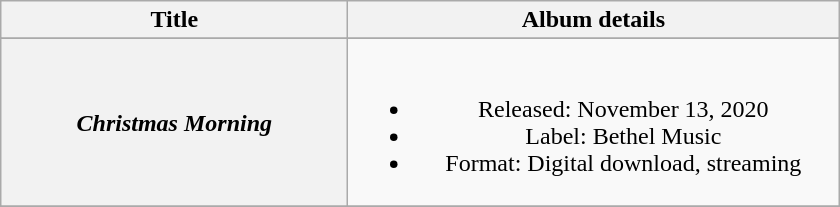<table class="wikitable plainrowheaders" style="text-align:center;">
<tr>
<th scope="col" style="width:14em;">Title</th>
<th scope="col" style="width:20em;">Album details</th>
</tr>
<tr>
</tr>
<tr>
<th scope="row"><em>Christmas Morning</em></th>
<td><br><ul><li>Released: November 13, 2020</li><li>Label: Bethel Music</li><li>Format: Digital download, streaming</li></ul></td>
</tr>
<tr>
</tr>
</table>
